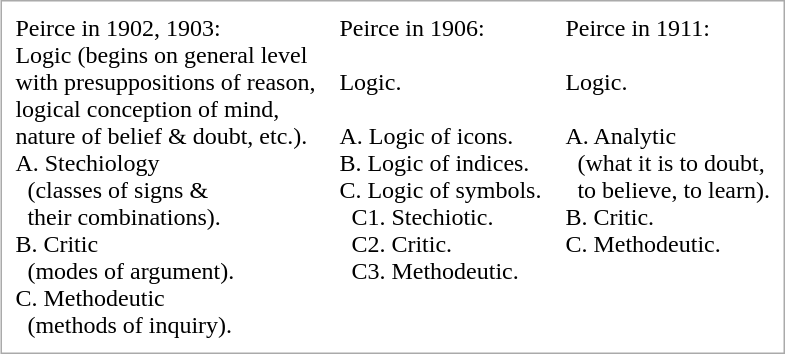<table cellpadding=7 style="float:right;border:solid 1px #aaa;margin-left:10px">
<tr valign=top>
<td>Peirce in 1902, 1903: <br>Logic (begins on general level <br>with presuppositions of reason, <br>logical conception of mind, <br>nature of belief & doubt, etc.).<br>A. Stechiology <br>  (classes of signs & <br>  their combinations). <br>B. Critic <br>  (modes of argument). <br>C. Methodeutic <br>  (methods of inquiry).</td>
<td>Peirce in 1906: <br><br>Logic. <br><br>A. Logic of icons. <br>B. Logic of indices. <br>C. Logic of symbols. <br>  C1. Stechiotic. <br>  C2. Critic. <br>  C3. Methodeutic.</td>
<td>Peirce in 1911: <br><br>Logic. <br><br>A. Analytic <br>  (what it is to doubt, <br>  to believe, to learn). <br>B. Critic. <br>C. Methodeutic.</td>
</tr>
</table>
